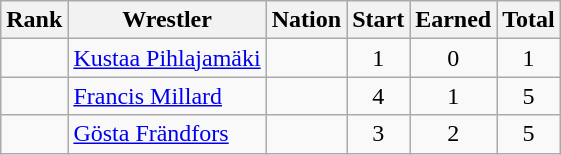<table class="wikitable sortable" style="text-align:center;">
<tr>
<th>Rank</th>
<th>Wrestler</th>
<th>Nation</th>
<th>Start</th>
<th>Earned</th>
<th>Total</th>
</tr>
<tr>
<td></td>
<td align=left><a href='#'>Kustaa Pihlajamäki</a></td>
<td align=left></td>
<td>1</td>
<td>0</td>
<td>1</td>
</tr>
<tr>
<td></td>
<td align=left><a href='#'>Francis Millard</a></td>
<td align=left></td>
<td>4</td>
<td>1</td>
<td>5</td>
</tr>
<tr>
<td></td>
<td align=left><a href='#'>Gösta Frändfors</a></td>
<td align=left></td>
<td>3</td>
<td>2</td>
<td>5</td>
</tr>
</table>
